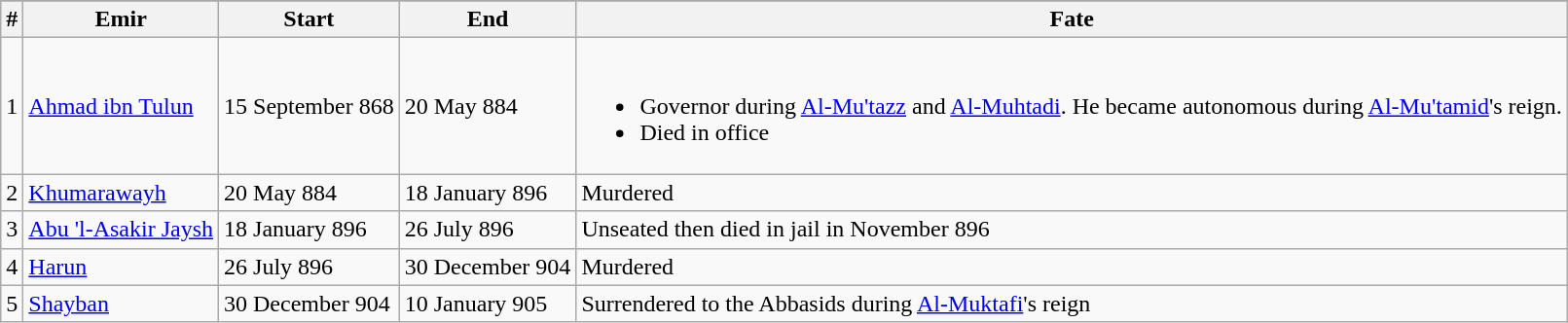<table class="wikitable">
<tr style="background:#cccccc">
</tr>
<tr>
<th>#</th>
<th>Emir</th>
<th>Start</th>
<th>End</th>
<th>Fate</th>
</tr>
<tr>
<td>1</td>
<td><a href='#'>Ahmad ibn Tulun</a></td>
<td>15 September 868</td>
<td>20 May 884</td>
<td><br><ul><li>Governor during <a href='#'>Al-Mu'tazz</a> and <a href='#'>Al-Muhtadi</a>. He became autonomous during <a href='#'>Al-Mu'tamid</a>'s reign.</li><li>Died in office</li></ul></td>
</tr>
<tr>
<td>2</td>
<td><a href='#'>Khumarawayh</a></td>
<td>20 May 884</td>
<td>18 January 896</td>
<td>Murdered</td>
</tr>
<tr>
<td>3</td>
<td><a href='#'>Abu 'l-Asakir Jaysh</a></td>
<td>18 January 896</td>
<td>26 July 896</td>
<td>Unseated then died in jail in November 896</td>
</tr>
<tr>
<td>4</td>
<td><a href='#'>Harun</a></td>
<td>26 July 896</td>
<td>30 December 904</td>
<td>Murdered</td>
</tr>
<tr>
<td>5</td>
<td><a href='#'>Shayban</a></td>
<td>30 December 904</td>
<td>10 January 905</td>
<td>Surrendered to the Abbasids during <a href='#'>Al-Muktafi</a>'s reign</td>
</tr>
</table>
